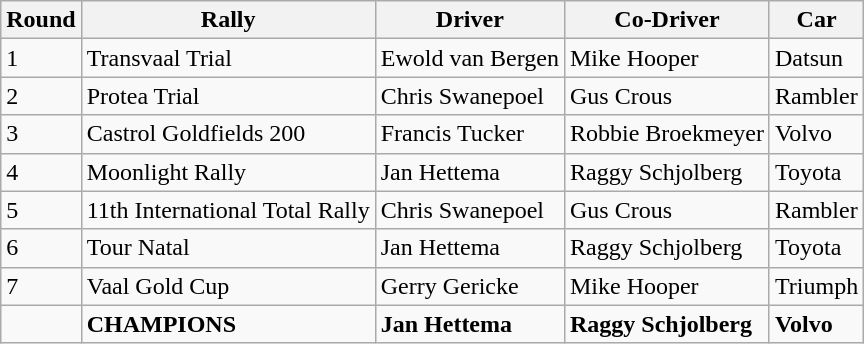<table class="wikitable">
<tr>
<th>Round</th>
<th>Rally</th>
<th>Driver</th>
<th>Co-Driver</th>
<th>Car</th>
</tr>
<tr>
<td>1</td>
<td>Transvaal Trial</td>
<td>Ewold van Bergen</td>
<td>Mike Hooper</td>
<td>Datsun</td>
</tr>
<tr>
<td>2</td>
<td>Protea Trial</td>
<td>Chris Swanepoel</td>
<td>Gus Crous</td>
<td>Rambler</td>
</tr>
<tr>
<td>3</td>
<td>Castrol Goldfields 200</td>
<td>Francis Tucker</td>
<td>Robbie Broekmeyer</td>
<td>Volvo</td>
</tr>
<tr>
<td>4</td>
<td>Moonlight Rally</td>
<td>Jan Hettema</td>
<td>Raggy Schjolberg</td>
<td>Toyota</td>
</tr>
<tr>
<td>5</td>
<td>11th International Total Rally</td>
<td>Chris Swanepoel</td>
<td>Gus Crous</td>
<td>Rambler</td>
</tr>
<tr>
<td>6</td>
<td>Tour Natal</td>
<td>Jan Hettema</td>
<td>Raggy Schjolberg</td>
<td>Toyota</td>
</tr>
<tr>
<td>7</td>
<td>Vaal Gold Cup</td>
<td>Gerry Gericke</td>
<td>Mike Hooper</td>
<td>Triumph</td>
</tr>
<tr>
<td></td>
<td><strong>CHAMPIONS</strong></td>
<td><strong>Jan Hettema</strong></td>
<td><strong>Raggy Schjolberg</strong></td>
<td><strong>Volvo</strong></td>
</tr>
</table>
